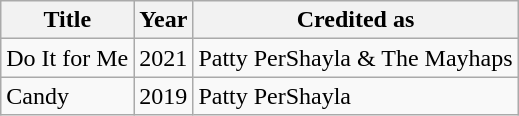<table class="wikitable">
<tr>
<th>Title</th>
<th>Year</th>
<th>Credited as</th>
</tr>
<tr>
<td>Do It for Me</td>
<td>2021</td>
<td>Patty PerShayla & The Mayhaps</td>
</tr>
<tr>
<td>Candy</td>
<td>2019</td>
<td>Patty PerShayla</td>
</tr>
</table>
